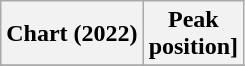<table class="wikitable sortable plainrowheaders" style="text-align:center;">
<tr>
<th>Chart (2022)</th>
<th>Peak<br>position]</th>
</tr>
<tr>
</tr>
</table>
